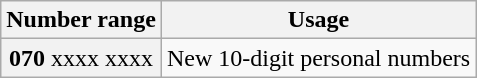<table class="wikitable" style="margin-left: 1.5em;">
<tr>
<th>Number range</th>
<th>Usage</th>
</tr>
<tr>
<th scope="row" style="font-weight: normal;"><strong>070</strong> xxxx xxxx</th>
<td>New 10-digit personal numbers</td>
</tr>
</table>
